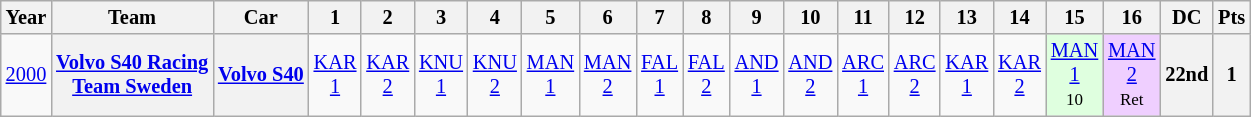<table class="wikitable" style="text-align:center; font-size:85%">
<tr>
<th>Year</th>
<th>Team</th>
<th>Car</th>
<th>1</th>
<th>2</th>
<th>3</th>
<th>4</th>
<th>5</th>
<th>6</th>
<th>7</th>
<th>8</th>
<th>9</th>
<th>10</th>
<th>11</th>
<th>12</th>
<th>13</th>
<th>14</th>
<th>15</th>
<th>16</th>
<th>DC</th>
<th>Pts</th>
</tr>
<tr>
<td><a href='#'>2000</a></td>
<th nowrap><a href='#'>Volvo S40 Racing<br>Team Sweden</a></th>
<th nowrap><a href='#'>Volvo S40</a></th>
<td><a href='#'>KAR<br>1</a></td>
<td><a href='#'>KAR<br>2</a></td>
<td><a href='#'>KNU<br>1</a></td>
<td><a href='#'>KNU<br>2</a></td>
<td><a href='#'>MAN<br>1</a></td>
<td><a href='#'>MAN<br>2</a></td>
<td><a href='#'>FAL<br>1</a></td>
<td><a href='#'>FAL<br>2</a></td>
<td><a href='#'>AND<br>1</a></td>
<td><a href='#'>AND<br>2</a></td>
<td><a href='#'>ARC<br>1</a></td>
<td><a href='#'>ARC<br>2</a></td>
<td><a href='#'>KAR<br>1</a></td>
<td><a href='#'>KAR<br>2</a></td>
<td style="background:#DFFFDF;"><a href='#'>MAN<br>1</a><br><small>10</small></td>
<td style="background:#EFCFFF;"><a href='#'>MAN<br>2</a><br><small>Ret</small></td>
<th>22nd</th>
<th>1</th>
</tr>
</table>
